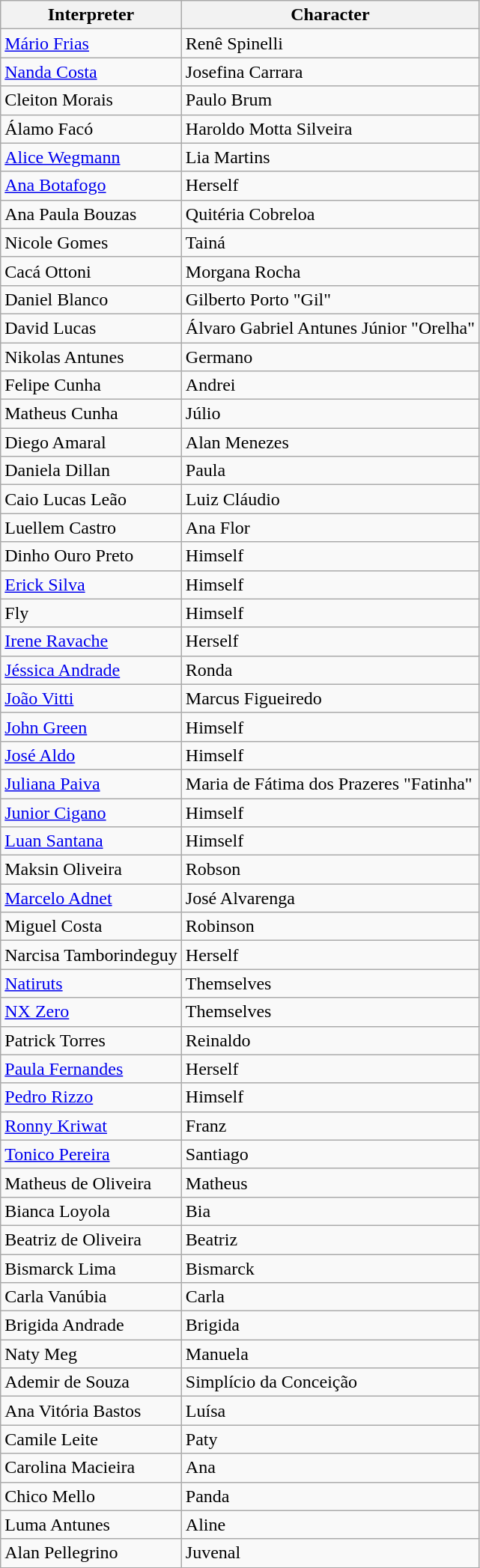<table class="wikitable">
<tr>
<th>Interpreter</th>
<th>Character</th>
</tr>
<tr>
<td><a href='#'>Mário Frias</a></td>
<td>Renê Spinelli</td>
</tr>
<tr>
<td><a href='#'>Nanda Costa</a></td>
<td>Josefina Carrara</td>
</tr>
<tr>
<td>Cleiton Morais</td>
<td>Paulo Brum</td>
</tr>
<tr>
<td>Álamo Facó</td>
<td>Haroldo Motta Silveira</td>
</tr>
<tr>
<td><a href='#'>Alice Wegmann</a></td>
<td>Lia Martins</td>
</tr>
<tr>
<td><a href='#'>Ana Botafogo</a></td>
<td>Herself</td>
</tr>
<tr>
<td>Ana Paula Bouzas</td>
<td>Quitéria Cobreloa</td>
</tr>
<tr>
<td>Nicole Gomes</td>
<td>Tainá</td>
</tr>
<tr>
<td>Cacá Ottoni</td>
<td>Morgana Rocha</td>
</tr>
<tr>
<td>Daniel Blanco</td>
<td>Gilberto Porto "Gil"</td>
</tr>
<tr>
<td>David Lucas</td>
<td>Álvaro Gabriel Antunes Júnior "Orelha"</td>
</tr>
<tr>
<td>Nikolas Antunes</td>
<td>Germano</td>
</tr>
<tr>
<td>Felipe Cunha</td>
<td>Andrei</td>
</tr>
<tr>
<td>Matheus Cunha</td>
<td>Júlio</td>
</tr>
<tr>
<td>Diego Amaral</td>
<td>Alan Menezes</td>
</tr>
<tr>
<td>Daniela Dillan</td>
<td>Paula</td>
</tr>
<tr>
<td>Caio Lucas Leão</td>
<td>Luiz Cláudio</td>
</tr>
<tr>
<td>Luellem Castro</td>
<td>Ana Flor</td>
</tr>
<tr>
<td>Dinho Ouro Preto</td>
<td>Himself</td>
</tr>
<tr>
<td><a href='#'>Erick Silva</a></td>
<td>Himself</td>
</tr>
<tr>
<td>Fly</td>
<td>Himself</td>
</tr>
<tr>
<td><a href='#'>Irene Ravache</a></td>
<td>Herself</td>
</tr>
<tr>
<td><a href='#'>Jéssica Andrade</a></td>
<td>Ronda</td>
</tr>
<tr>
<td><a href='#'>João Vitti</a></td>
<td>Marcus Figueiredo</td>
</tr>
<tr>
<td><a href='#'>John Green</a></td>
<td>Himself</td>
</tr>
<tr>
<td><a href='#'>José Aldo</a></td>
<td>Himself</td>
</tr>
<tr>
<td><a href='#'>Juliana Paiva</a></td>
<td>Maria de Fátima dos Prazeres "Fatinha"</td>
</tr>
<tr>
<td><a href='#'>Junior Cigano</a></td>
<td>Himself</td>
</tr>
<tr>
<td><a href='#'>Luan Santana</a></td>
<td>Himself</td>
</tr>
<tr>
<td>Maksin Oliveira</td>
<td>Robson</td>
</tr>
<tr>
<td><a href='#'>Marcelo Adnet</a></td>
<td>José Alvarenga</td>
</tr>
<tr>
<td>Miguel Costa</td>
<td>Robinson</td>
</tr>
<tr>
<td>Narcisa Tamborindeguy</td>
<td>Herself</td>
</tr>
<tr>
<td><a href='#'>Natiruts</a></td>
<td>Themselves</td>
</tr>
<tr>
<td><a href='#'>NX Zero</a></td>
<td>Themselves</td>
</tr>
<tr>
<td>Patrick Torres</td>
<td>Reinaldo</td>
</tr>
<tr>
<td><a href='#'>Paula Fernandes</a></td>
<td>Herself</td>
</tr>
<tr>
<td><a href='#'>Pedro Rizzo</a></td>
<td>Himself</td>
</tr>
<tr>
<td><a href='#'>Ronny Kriwat</a></td>
<td>Franz</td>
</tr>
<tr>
<td><a href='#'>Tonico Pereira</a></td>
<td>Santiago</td>
</tr>
<tr>
<td>Matheus de Oliveira</td>
<td>Matheus</td>
</tr>
<tr>
<td>Bianca Loyola</td>
<td>Bia</td>
</tr>
<tr>
<td>Beatriz de Oliveira</td>
<td>Beatriz</td>
</tr>
<tr>
<td>Bismarck Lima</td>
<td>Bismarck</td>
</tr>
<tr>
<td>Carla Vanúbia</td>
<td>Carla</td>
</tr>
<tr>
<td>Brigida Andrade</td>
<td>Brigida</td>
</tr>
<tr>
<td>Naty Meg</td>
<td>Manuela</td>
</tr>
<tr>
<td>Ademir de Souza</td>
<td>Simplício da Conceição</td>
</tr>
<tr>
<td>Ana Vitória Bastos</td>
<td>Luísa</td>
</tr>
<tr>
<td>Camile Leite</td>
<td>Paty</td>
</tr>
<tr>
<td>Carolina Macieira</td>
<td>Ana</td>
</tr>
<tr>
<td>Chico Mello</td>
<td>Panda</td>
</tr>
<tr>
<td>Luma Antunes</td>
<td>Aline</td>
</tr>
<tr>
<td>Alan Pellegrino</td>
<td>Juvenal</td>
</tr>
</table>
